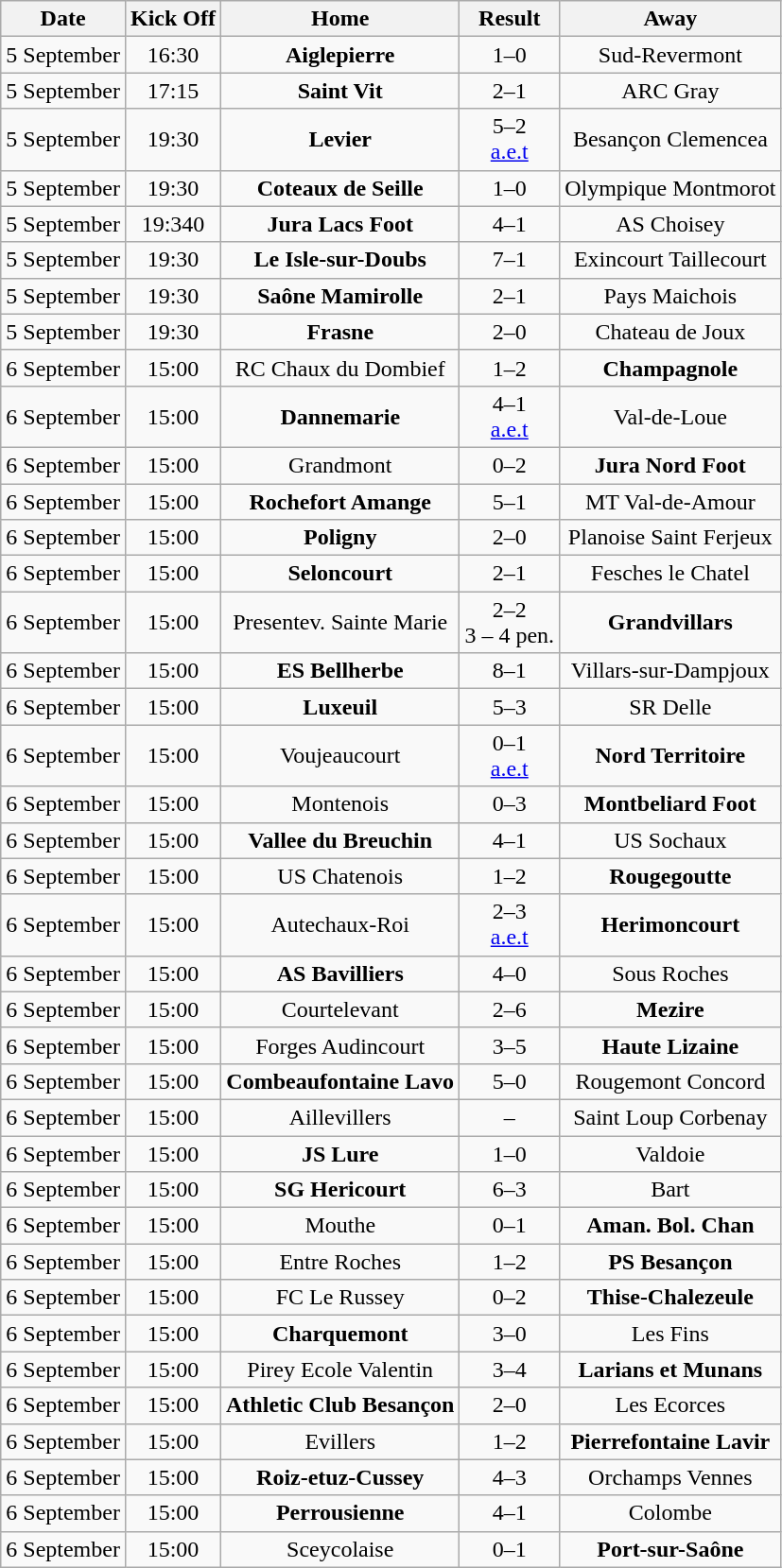<table class="wikitable" style="text-align:center;">
<tr>
<th scope="col">Date</th>
<th scope="col">Kick Off</th>
<th scope="col">Home</th>
<th scope="col">Result</th>
<th scope="col">Away</th>
</tr>
<tr>
<td>5 September</td>
<td>16:30</td>
<td><strong>Aiglepierre</strong></td>
<td>1–0</td>
<td>Sud-Revermont</td>
</tr>
<tr>
<td>5 September</td>
<td>17:15</td>
<td><strong>Saint Vit</strong></td>
<td>2–1</td>
<td>ARC Gray</td>
</tr>
<tr>
<td>5 September</td>
<td>19:30</td>
<td><strong>Levier</strong></td>
<td>5–2 <br> <a href='#'>a.e.t</a></td>
<td>Besançon Clemencea</td>
</tr>
<tr>
<td>5 September</td>
<td>19:30</td>
<td><strong>Coteaux de Seille</strong></td>
<td>1–0</td>
<td>Olympique Montmorot</td>
</tr>
<tr>
<td>5 September</td>
<td>19:340</td>
<td><strong>Jura Lacs Foot</strong></td>
<td>4–1</td>
<td>AS Choisey</td>
</tr>
<tr>
<td>5 September</td>
<td>19:30</td>
<td><strong>Le Isle-sur-Doubs</strong></td>
<td>7–1</td>
<td>Exincourt Taillecourt</td>
</tr>
<tr>
<td>5 September</td>
<td>19:30</td>
<td><strong>Saône Mamirolle</strong></td>
<td>2–1</td>
<td>Pays Maichois</td>
</tr>
<tr>
<td>5 September</td>
<td>19:30</td>
<td><strong>Frasne</strong></td>
<td>2–0</td>
<td>Chateau de Joux</td>
</tr>
<tr>
<td>6 September</td>
<td>15:00</td>
<td>RC Chaux du Dombief</td>
<td>1–2</td>
<td><strong>Champagnole</strong></td>
</tr>
<tr>
<td>6 September</td>
<td>15:00</td>
<td><strong>Dannemarie</strong></td>
<td>4–1 <br> <a href='#'>a.e.t</a></td>
<td>Val-de-Loue</td>
</tr>
<tr>
<td>6 September</td>
<td>15:00</td>
<td>Grandmont</td>
<td>0–2</td>
<td><strong>Jura Nord Foot</strong></td>
</tr>
<tr>
<td>6 September</td>
<td>15:00</td>
<td><strong>Rochefort Amange</strong></td>
<td>5–1</td>
<td>MT Val-de-Amour</td>
</tr>
<tr>
<td>6 September</td>
<td>15:00</td>
<td><strong>Poligny</strong></td>
<td>2–0</td>
<td>Planoise Saint Ferjeux</td>
</tr>
<tr>
<td>6 September</td>
<td>15:00</td>
<td><strong>Seloncourt</strong></td>
<td>2–1</td>
<td>Fesches le Chatel</td>
</tr>
<tr>
<td>6 September</td>
<td>15:00</td>
<td>Presentev. Sainte Marie</td>
<td>2–2 <br> 3 – 4 pen.</td>
<td><strong>Grandvillars</strong></td>
</tr>
<tr>
<td>6 September</td>
<td>15:00</td>
<td><strong>ES Bellherbe</strong></td>
<td>8–1</td>
<td>Villars-sur-Dampjoux</td>
</tr>
<tr>
<td>6 September</td>
<td>15:00</td>
<td><strong>Luxeuil</strong></td>
<td>5–3</td>
<td>SR Delle</td>
</tr>
<tr>
<td>6 September</td>
<td>15:00</td>
<td>Voujeaucourt</td>
<td>0–1 <br> <a href='#'>a.e.t</a></td>
<td><strong>Nord Territoire</strong></td>
</tr>
<tr>
<td>6 September</td>
<td>15:00</td>
<td>Montenois</td>
<td>0–3</td>
<td><strong>Montbeliard Foot</strong></td>
</tr>
<tr>
<td>6 September</td>
<td>15:00</td>
<td><strong>Vallee du Breuchin</strong></td>
<td>4–1</td>
<td>US Sochaux</td>
</tr>
<tr>
<td>6 September</td>
<td>15:00</td>
<td>US Chatenois</td>
<td>1–2</td>
<td><strong>Rougegoutte</strong></td>
</tr>
<tr>
<td>6 September</td>
<td>15:00</td>
<td>Autechaux-Roi</td>
<td>2–3 <br> <a href='#'>a.e.t</a></td>
<td><strong>Herimoncourt</strong></td>
</tr>
<tr>
<td>6 September</td>
<td>15:00</td>
<td><strong>AS Bavilliers</strong></td>
<td>4–0</td>
<td>Sous Roches</td>
</tr>
<tr>
<td>6 September</td>
<td>15:00</td>
<td>Courtelevant</td>
<td>2–6</td>
<td><strong>Mezire</strong></td>
</tr>
<tr>
<td>6 September</td>
<td>15:00</td>
<td>Forges Audincourt</td>
<td>3–5</td>
<td><strong>Haute Lizaine</strong></td>
</tr>
<tr>
<td>6 September</td>
<td>15:00</td>
<td><strong>Combeaufontaine Lavo</strong></td>
<td>5–0</td>
<td>Rougemont Concord</td>
</tr>
<tr>
<td>6 September</td>
<td>15:00</td>
<td>Aillevillers</td>
<td>–</td>
<td>Saint Loup Corbenay</td>
</tr>
<tr>
<td>6 September</td>
<td>15:00</td>
<td><strong>JS Lure</strong></td>
<td>1–0</td>
<td>Valdoie</td>
</tr>
<tr>
<td>6 September</td>
<td>15:00</td>
<td><strong>SG Hericourt</strong></td>
<td>6–3</td>
<td>Bart</td>
</tr>
<tr>
<td>6 September</td>
<td>15:00</td>
<td>Mouthe</td>
<td>0–1</td>
<td><strong>Aman. Bol. Chan</strong></td>
</tr>
<tr>
<td>6 September</td>
<td>15:00</td>
<td>Entre Roches</td>
<td>1–2</td>
<td><strong>PS Besançon</strong></td>
</tr>
<tr>
<td>6 September</td>
<td>15:00</td>
<td>FC Le Russey</td>
<td>0–2</td>
<td><strong>Thise-Chalezeule</strong></td>
</tr>
<tr>
<td>6 September</td>
<td>15:00</td>
<td><strong>Charquemont</strong></td>
<td>3–0</td>
<td>Les Fins</td>
</tr>
<tr>
<td>6 September</td>
<td>15:00</td>
<td>Pirey Ecole Valentin</td>
<td>3–4</td>
<td><strong>Larians et Munans</strong></td>
</tr>
<tr>
<td>6 September</td>
<td>15:00</td>
<td><strong>Athletic Club Besançon</strong></td>
<td>2–0</td>
<td>Les Ecorces</td>
</tr>
<tr>
<td>6 September</td>
<td>15:00</td>
<td>Evillers</td>
<td>1–2</td>
<td><strong>Pierrefontaine Lavir</strong></td>
</tr>
<tr>
<td>6 September</td>
<td>15:00</td>
<td><strong>Roiz-etuz-Cussey</strong></td>
<td>4–3</td>
<td>Orchamps Vennes</td>
</tr>
<tr>
<td>6 September</td>
<td>15:00</td>
<td><strong>Perrousienne</strong></td>
<td>4–1</td>
<td>Colombe</td>
</tr>
<tr>
<td>6 September</td>
<td>15:00</td>
<td>Sceycolaise</td>
<td>0–1</td>
<td><strong>Port-sur-Saône</strong></td>
</tr>
</table>
